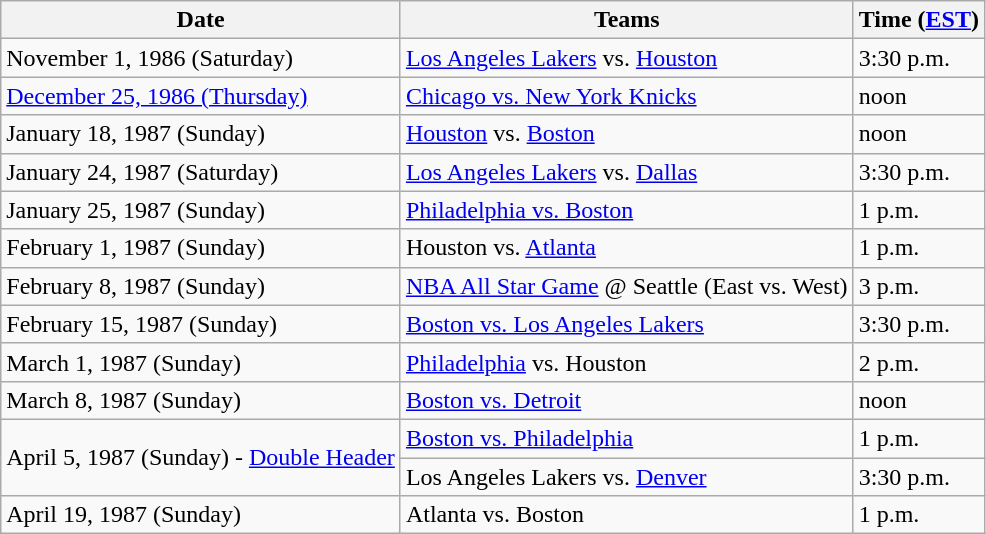<table class="wikitable">
<tr>
<th>Date</th>
<th>Teams</th>
<th>Time (<a href='#'>EST</a>)</th>
</tr>
<tr>
<td>November 1, 1986 (Saturday)</td>
<td><a href='#'>Los Angeles Lakers</a> vs. <a href='#'>Houston</a></td>
<td>3:30 p.m.</td>
</tr>
<tr>
<td><a href='#'>December 25, 1986 (Thursday)</a></td>
<td><a href='#'>Chicago vs. New York Knicks</a></td>
<td>noon</td>
</tr>
<tr>
<td>January 18, 1987 (Sunday)</td>
<td><a href='#'>Houston</a> vs. <a href='#'>Boston</a></td>
<td>noon</td>
</tr>
<tr>
<td>January 24, 1987 (Saturday)</td>
<td><a href='#'>Los Angeles Lakers</a> vs. <a href='#'>Dallas</a></td>
<td>3:30 p.m.</td>
</tr>
<tr>
<td>January 25, 1987 (Sunday)</td>
<td><a href='#'>Philadelphia vs. Boston</a></td>
<td>1 p.m.</td>
</tr>
<tr>
<td>February 1, 1987 (Sunday)</td>
<td>Houston vs. <a href='#'>Atlanta</a></td>
<td>1 p.m.</td>
</tr>
<tr>
<td>February 8, 1987 (Sunday)</td>
<td><a href='#'>NBA All Star Game</a> @ Seattle (East vs. West)</td>
<td>3 p.m.</td>
</tr>
<tr>
<td>February 15, 1987 (Sunday)</td>
<td><a href='#'>Boston vs. Los Angeles Lakers</a></td>
<td>3:30 p.m.</td>
</tr>
<tr>
<td>March 1, 1987 (Sunday)</td>
<td><a href='#'>Philadelphia</a> vs. Houston</td>
<td>2 p.m.</td>
</tr>
<tr>
<td>March 8, 1987 (Sunday)</td>
<td><a href='#'>Boston vs. Detroit</a></td>
<td>noon</td>
</tr>
<tr>
<td rowspan="2">April 5, 1987 (Sunday) - <a href='#'>Double Header</a></td>
<td><a href='#'>Boston vs. Philadelphia</a></td>
<td>1 p.m.</td>
</tr>
<tr>
<td>Los Angeles Lakers vs. <a href='#'>Denver</a></td>
<td>3:30 p.m.</td>
</tr>
<tr>
<td>April 19, 1987 (Sunday)</td>
<td>Atlanta vs. Boston</td>
<td>1 p.m.</td>
</tr>
</table>
